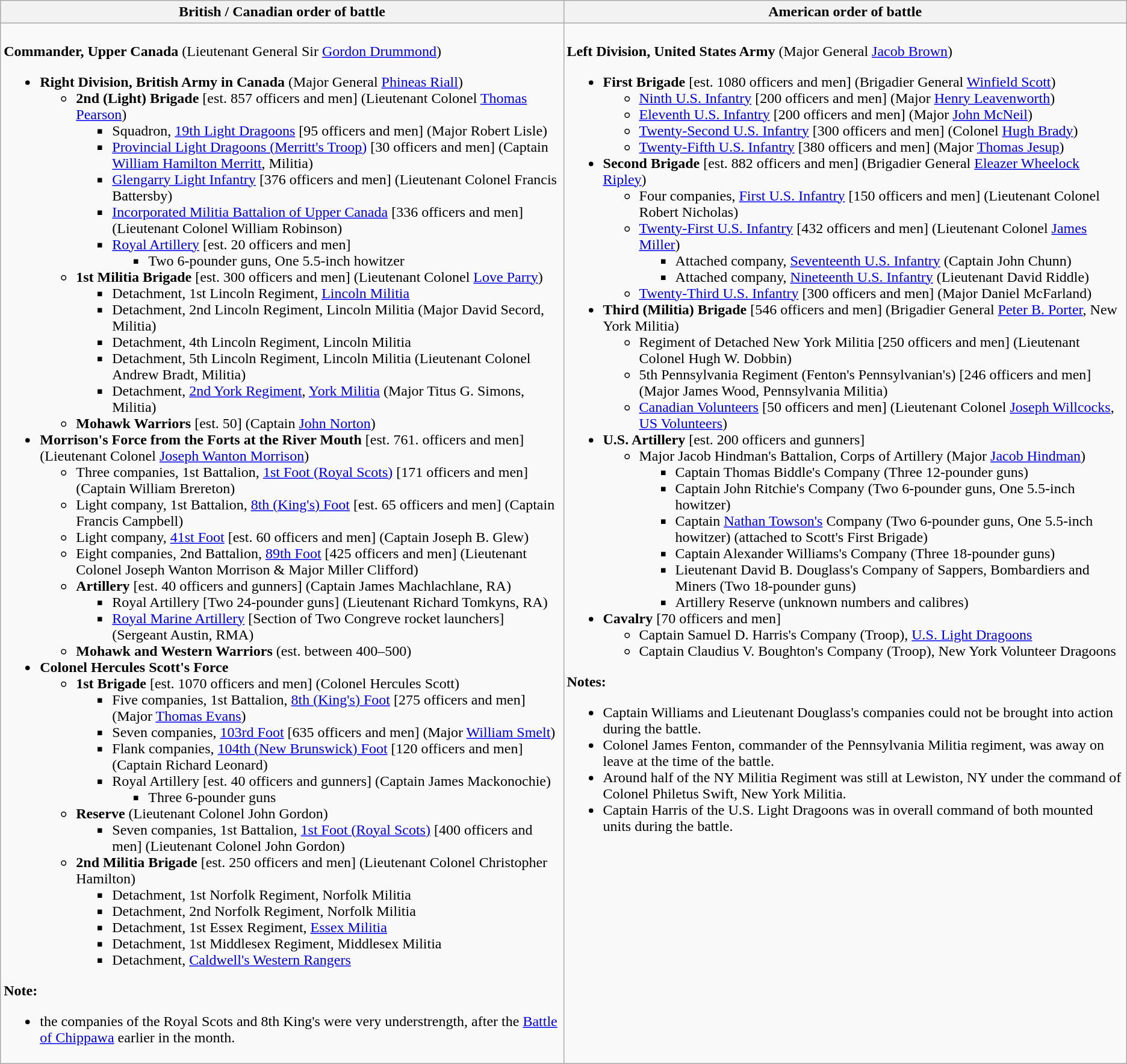<table class="wikitable">
<tr>
<th>British / Canadian order of battle</th>
<th>American order of battle</th>
</tr>
<tr>
<td valign = "top" style="width:50%"><br><strong>Commander, Upper Canada</strong> (Lieutenant General Sir <a href='#'>Gordon Drummond</a>)<ul><li><strong>Right Division, British Army in Canada</strong> (Major General <a href='#'>Phineas Riall</a>)<ul><li><strong>2nd (Light) Brigade</strong> [est. 857 officers and men] (Lieutenant Colonel <a href='#'>Thomas Pearson</a>)<ul><li>Squadron, <a href='#'>19th Light Dragoons</a> [95 officers and men] (Major Robert Lisle)</li><li><a href='#'>Provincial Light Dragoons (Merritt's Troop)</a> [30 officers and men] (Captain <a href='#'>William Hamilton Merritt</a>, Militia)</li><li><a href='#'>Glengarry Light Infantry</a> [376 officers and men] (Lieutenant Colonel Francis Battersby)</li><li><a href='#'>Incorporated Militia Battalion of Upper Canada</a> [336 officers and men] (Lieutenant Colonel William Robinson)</li><li><a href='#'>Royal Artillery</a> [est. 20 officers and men]<ul><li>Two 6-pounder guns, One 5.5-inch howitzer</li></ul></li></ul></li><li><strong>1st Militia Brigade</strong> [est. 300 officers and men] (Lieutenant Colonel <a href='#'>Love Parry</a>)<ul><li>Detachment, 1st Lincoln Regiment, <a href='#'>Lincoln Militia</a></li><li>Detachment, 2nd Lincoln Regiment, Lincoln Militia (Major David Secord, Militia)</li><li>Detachment, 4th Lincoln Regiment, Lincoln Militia</li><li>Detachment, 5th Lincoln Regiment, Lincoln Militia (Lieutenant Colonel Andrew Bradt, Militia)</li><li>Detachment, <a href='#'>2nd York Regiment</a>, <a href='#'>York Militia</a> (Major Titus G. Simons, Militia)</li></ul></li><li><strong>Mohawk Warriors</strong> [est. 50] (Captain <a href='#'>John Norton</a>)</li></ul></li><li><strong>Morrison's Force from the Forts at the River Mouth</strong> [est. 761. officers and men] (Lieutenant Colonel <a href='#'>Joseph Wanton Morrison</a>)<ul><li>Three companies, 1st Battalion, <a href='#'>1st Foot (Royal Scots)</a> [171 officers and men] (Captain William Brereton)</li><li>Light company, 1st Battalion, <a href='#'>8th (King's) Foot</a> [est. 65 officers and men] (Captain Francis Campbell)</li><li>Light company, <a href='#'>41st Foot</a> [est. 60 officers and men] (Captain Joseph B. Glew)</li><li>Eight companies, 2nd Battalion, <a href='#'>89th Foot</a> [425 officers and men] (Lieutenant Colonel Joseph Wanton Morrison & Major Miller Clifford)</li><li><strong>Artillery</strong> [est. 40 officers and gunners] (Captain James Machlachlane, RA)<ul><li>Royal Artillery [Two 24-pounder guns] (Lieutenant Richard Tomkyns, RA)</li><li><a href='#'>Royal Marine Artillery</a> [Section of Two Congreve rocket launchers] (Sergeant Austin, RMA)</li></ul></li><li><strong>Mohawk and Western Warriors</strong> (est. between 400–500)</li></ul></li><li><strong>Colonel Hercules Scott's Force</strong><ul><li><strong>1st Brigade</strong> [est. 1070 officers and men] (Colonel Hercules Scott)<ul><li>Five companies, 1st Battalion, <a href='#'>8th (King's) Foot</a> [275 officers and men] (Major <a href='#'>Thomas Evans</a>)</li><li>Seven companies, <a href='#'>103rd Foot</a> [635 officers and men] (Major <a href='#'>William Smelt</a>)</li><li>Flank companies, <a href='#'>104th (New Brunswick) Foot</a> [120 officers and men] (Captain Richard Leonard)</li><li>Royal Artillery [est. 40 officers and gunners] (Captain James Mackonochie)<ul><li>Three 6-pounder guns</li></ul></li></ul></li><li><strong>Reserve</strong> (Lieutenant Colonel John Gordon)<ul><li>Seven companies, 1st Battalion, <a href='#'>1st Foot (Royal Scots)</a> [400 officers and men] (Lieutenant Colonel John Gordon)</li></ul></li><li><strong>2nd Militia Brigade</strong> [est. 250 officers and men] (Lieutenant Colonel Christopher Hamilton)<ul><li>Detachment, 1st Norfolk Regiment, Norfolk Militia</li><li>Detachment, 2nd Norfolk Regiment, Norfolk Militia</li><li>Detachment, 1st Essex Regiment, <a href='#'>Essex Militia</a></li><li>Detachment, 1st Middlesex Regiment, Middlesex Militia</li><li>Detachment, <a href='#'>Caldwell's Western Rangers</a></li></ul></li></ul></li></ul><strong>Note:</strong><ul><li>the companies of the Royal Scots and 8th King's were very understrength, after the <a href='#'>Battle of Chippawa</a> earlier in the month.</li></ul></td>
<td valign = "top" style="width:50%"><br><strong>Left Division, United States Army</strong> (Major General <a href='#'>Jacob Brown</a>)<ul><li><strong>First Brigade</strong> [est. 1080 officers and men] (Brigadier General <a href='#'>Winfield Scott</a>)<ul><li><a href='#'>Ninth U.S. Infantry</a> [200 officers and men] (Major <a href='#'>Henry Leavenworth</a>)</li><li><a href='#'>Eleventh U.S. Infantry</a> [200 officers and men] (Major <a href='#'>John McNeil</a>)</li><li><a href='#'>Twenty-Second U.S. Infantry</a> [300 officers and men] (Colonel <a href='#'>Hugh Brady</a>)</li><li><a href='#'>Twenty-Fifth U.S. Infantry</a> [380 officers and men] (Major <a href='#'>Thomas Jesup</a>)</li></ul></li><li><strong>Second Brigade</strong> [est. 882 officers and men] (Brigadier General <a href='#'>Eleazer Wheelock Ripley</a>)<ul><li>Four companies, <a href='#'>First U.S. Infantry</a> [150 officers and men] (Lieutenant Colonel Robert Nicholas)</li><li><a href='#'>Twenty-First U.S. Infantry</a> [432 officers and men] (Lieutenant Colonel <a href='#'>James Miller</a>)<ul><li>Attached company, <a href='#'>Seventeenth U.S. Infantry</a> (Captain John Chunn)</li><li>Attached company, <a href='#'>Nineteenth U.S. Infantry</a> (Lieutenant David Riddle)</li></ul></li><li><a href='#'>Twenty-Third U.S. Infantry</a> [300 officers and men] (Major Daniel McFarland)</li></ul></li><li><strong>Third (Militia) Brigade</strong> [546 officers and men] (Brigadier General <a href='#'>Peter B. Porter</a>, New York Militia)<ul><li>Regiment of Detached New York Militia [250 officers and men] (Lieutenant Colonel Hugh W. Dobbin)</li><li>5th Pennsylvania Regiment (Fenton's Pennsylvanian's) [246 officers and men] (Major James Wood, Pennsylvania Militia)</li><li><a href='#'>Canadian Volunteers</a> [50 officers and men] (Lieutenant Colonel <a href='#'>Joseph Willcocks</a>, <a href='#'>US Volunteers</a>)</li></ul></li><li><strong>U.S. Artillery</strong> [est. 200 officers and gunners]<ul><li>Major Jacob Hindman's Battalion, Corps of Artillery (Major <a href='#'>Jacob Hindman</a>)<ul><li>Captain Thomas Biddle's Company (Three 12-pounder guns)</li><li>Captain John Ritchie's Company (Two 6-pounder guns, One 5.5-inch howitzer)</li><li>Captain <a href='#'>Nathan Towson's</a> Company (Two 6-pounder guns, One 5.5-inch howitzer) (attached to Scott's First Brigade)</li><li>Captain Alexander Williams's Company (Three 18-pounder guns)</li><li>Lieutenant David B. Douglass's Company of Sappers, Bombardiers and Miners (Two 18-pounder guns)</li><li>Artillery Reserve (unknown numbers and calibres)</li></ul></li></ul></li><li><strong>Cavalry</strong> [70 officers and men]<ul><li>Captain Samuel D. Harris's Company (Troop), <a href='#'>U.S. Light Dragoons</a></li><li>Captain Claudius V. Boughton's Company (Troop), New York Volunteer Dragoons</li></ul></li></ul><strong>Notes:</strong><ul><li>Captain Williams and Lieutenant Douglass's companies could not be brought into action during the battle.</li><li>Colonel James Fenton, commander of the Pennsylvania Militia regiment, was away on leave at the time of the battle.</li><li>Around half of the NY Militia Regiment was still at Lewiston, NY under the command of Colonel Philetus Swift, New York Militia.</li><li>Captain Harris of the U.S. Light Dragoons was in overall command of both mounted units during the battle.</li></ul></td>
</tr>
</table>
